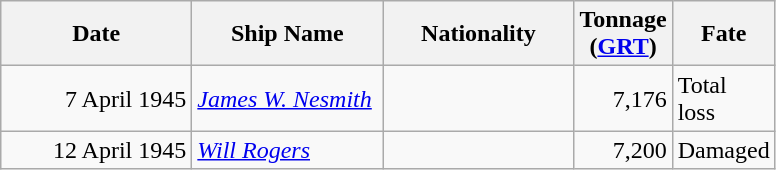<table class="wikitable sortable">
<tr>
<th width="120px">Date</th>
<th width="120px">Ship Name</th>
<th width="120px">Nationality</th>
<th width="25px">Tonnage <br>(<a href='#'>GRT</a>)</th>
<th width="50px">Fate</th>
</tr>
<tr>
<td align="right">7 April 1945</td>
<td align="left"><a href='#'><em>James W. Nesmith</em></a></td>
<td align="left"></td>
<td align="right">7,176</td>
<td align="left">Total loss</td>
</tr>
<tr>
<td align="right">12 April 1945</td>
<td align="left"><a href='#'><em>Will Rogers</em></a></td>
<td align="left"></td>
<td align="right">7,200</td>
<td align="left">Damaged</td>
</tr>
</table>
